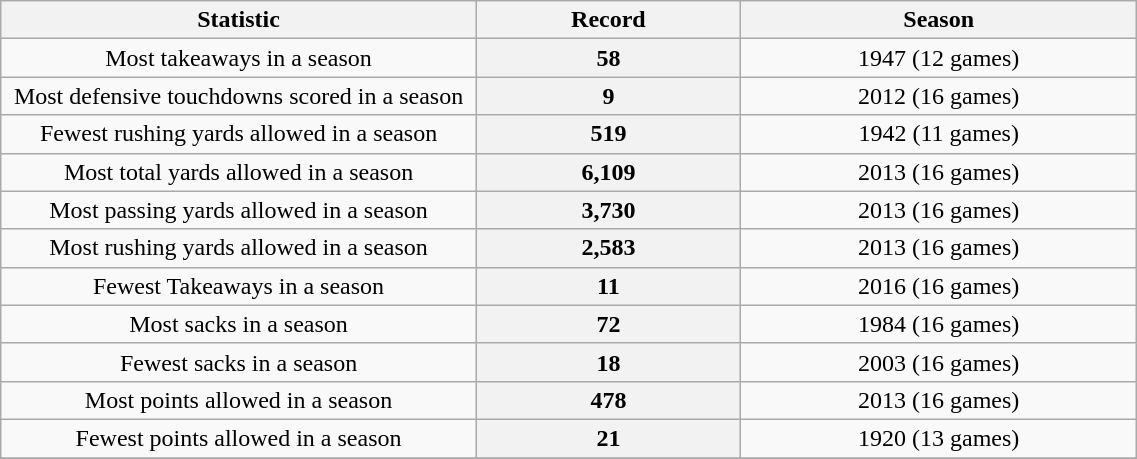<table class="wikitable sortable" style="text-align:center" width="60%">
<tr>
<th scope="col" width=18%>Statistic</th>
<th scope="col" class="unsortable" width=10%>Record</th>
<th scope="col" width=15%>Season</th>
</tr>
<tr>
<td>Most takeaways in a season</td>
<th>58</th>
<td>1947 (12 games)</td>
</tr>
<tr>
<td>Most defensive touchdowns scored in a season</td>
<th>9</th>
<td>2012 (16 games)</td>
</tr>
<tr>
<td>Fewest rushing yards allowed in a season</td>
<th>519</th>
<td>1942 (11 games)</td>
</tr>
<tr>
<td>Most total yards allowed in a season</td>
<th>6,109</th>
<td>2013 (16 games)</td>
</tr>
<tr>
<td>Most passing yards allowed in a season</td>
<th>3,730</th>
<td>2013 (16 games)</td>
</tr>
<tr>
<td>Most rushing yards allowed in a season</td>
<th>2,583</th>
<td>2013 (16 games)</td>
</tr>
<tr>
<td>Fewest Takeaways in a season</td>
<th>11</th>
<td>2016 (16 games)</td>
</tr>
<tr>
<td>Most sacks in a season</td>
<th>72</th>
<td>1984 (16 games)</td>
</tr>
<tr>
<td>Fewest sacks in a season</td>
<th>18</th>
<td>2003 (16 games)</td>
</tr>
<tr>
<td>Most points allowed in a season</td>
<th>478</th>
<td>2013 (16 games)</td>
</tr>
<tr>
<td>Fewest points allowed in a season</td>
<th>21</th>
<td>1920 (13 games)</td>
</tr>
<tr>
</tr>
</table>
